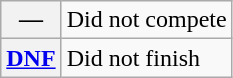<table class="wikitable">
<tr>
<th scope="row">—</th>
<td>Did not compete</td>
</tr>
<tr>
<th scope="row"><a href='#'>DNF</a></th>
<td>Did not finish</td>
</tr>
</table>
